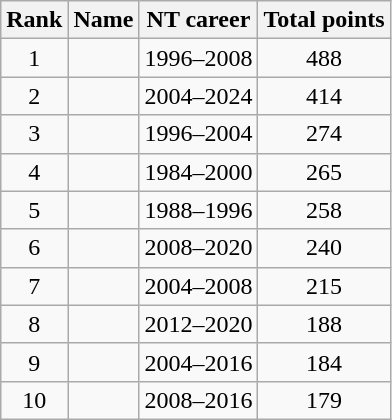<table class="wikitable sortable" style="text-align: center;">
<tr>
<th>Rank</th>
<th>Name</th>
<th class="unsortable">NT career</th>
<th>Total points</th>
</tr>
<tr>
<td>1</td>
<td style="text-align: left;"></td>
<td>1996–2008</td>
<td>488</td>
</tr>
<tr>
<td>2</td>
<td style="text-align: left;"></td>
<td>2004–2024</td>
<td>414</td>
</tr>
<tr>
<td>3</td>
<td style="text-align: left;"></td>
<td>1996–2004</td>
<td>274</td>
</tr>
<tr>
<td>4</td>
<td style="text-align: left;"></td>
<td>1984–2000</td>
<td>265</td>
</tr>
<tr>
<td>5</td>
<td style="text-align: left;"></td>
<td>1988–1996</td>
<td>258</td>
</tr>
<tr>
<td>6</td>
<td style="text-align: left;"></td>
<td>2008–2020</td>
<td>240</td>
</tr>
<tr>
<td>7</td>
<td style="text-align: left;"></td>
<td>2004–2008</td>
<td>215</td>
</tr>
<tr>
<td>8</td>
<td style="text-align: left;"></td>
<td>2012–2020</td>
<td>188</td>
</tr>
<tr>
<td>9</td>
<td style="text-align: left;"></td>
<td>2004–2016</td>
<td>184</td>
</tr>
<tr>
<td>10</td>
<td style="text-align: left;"></td>
<td>2008–2016</td>
<td>179</td>
</tr>
</table>
